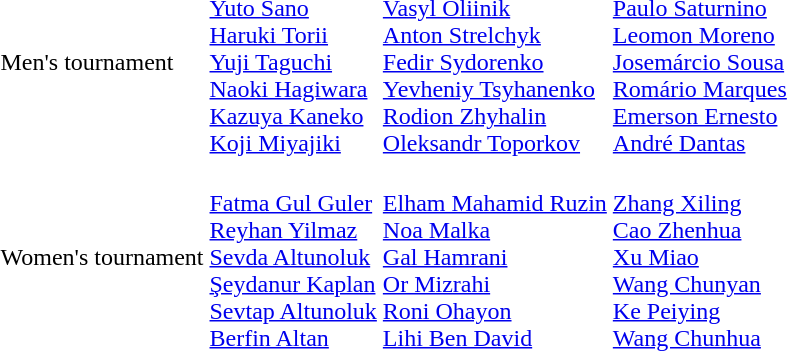<table>
<tr>
<td>Men's tournament<br></td>
<td><br><a href='#'>Yuto Sano</a><br><a href='#'>Haruki Torii</a><br><a href='#'>Yuji Taguchi</a><br><a href='#'>Naoki Hagiwara</a><br><a href='#'>Kazuya Kaneko</a><br><a href='#'>Koji Miyajiki</a></td>
<td><br><a href='#'>Vasyl Oliinik</a><br><a href='#'>Anton Strelchyk</a><br><a href='#'>Fedir Sydorenko</a><br><a href='#'>Yevheniy Tsyhanenko</a><br><a href='#'>Rodion Zhyhalin</a><br><a href='#'>Oleksandr Toporkov</a></td>
<td><br><a href='#'>Paulo Saturnino</a><br><a href='#'>Leomon Moreno</a><br><a href='#'>Josemárcio Sousa</a><br><a href='#'>Romário Marques</a><br><a href='#'>Emerson Ernesto</a><br><a href='#'>André Dantas</a></td>
</tr>
<tr>
<td>Women's tournament<br></td>
<td><br><a href='#'>Fatma Gul Guler</a><br><a href='#'>Reyhan Yilmaz</a><br><a href='#'>Sevda Altunoluk</a><br><a href='#'>Şeydanur Kaplan</a><br><a href='#'>Sevtap Altunoluk</a><br><a href='#'>Berfin Altan</a></td>
<td><br><a href='#'>Elham Mahamid Ruzin</a><br><a href='#'>Noa Malka</a><br><a href='#'>Gal Hamrani</a><br><a href='#'>Or Mizrahi</a><br><a href='#'>Roni Ohayon</a><br><a href='#'>Lihi Ben David</a></td>
<td><br><a href='#'>Zhang Xiling</a><br><a href='#'>Cao Zhenhua</a><br><a href='#'>Xu Miao</a><br><a href='#'>Wang Chunyan</a><br><a href='#'>Ke Peiying</a><br><a href='#'>Wang Chunhua</a></td>
</tr>
</table>
